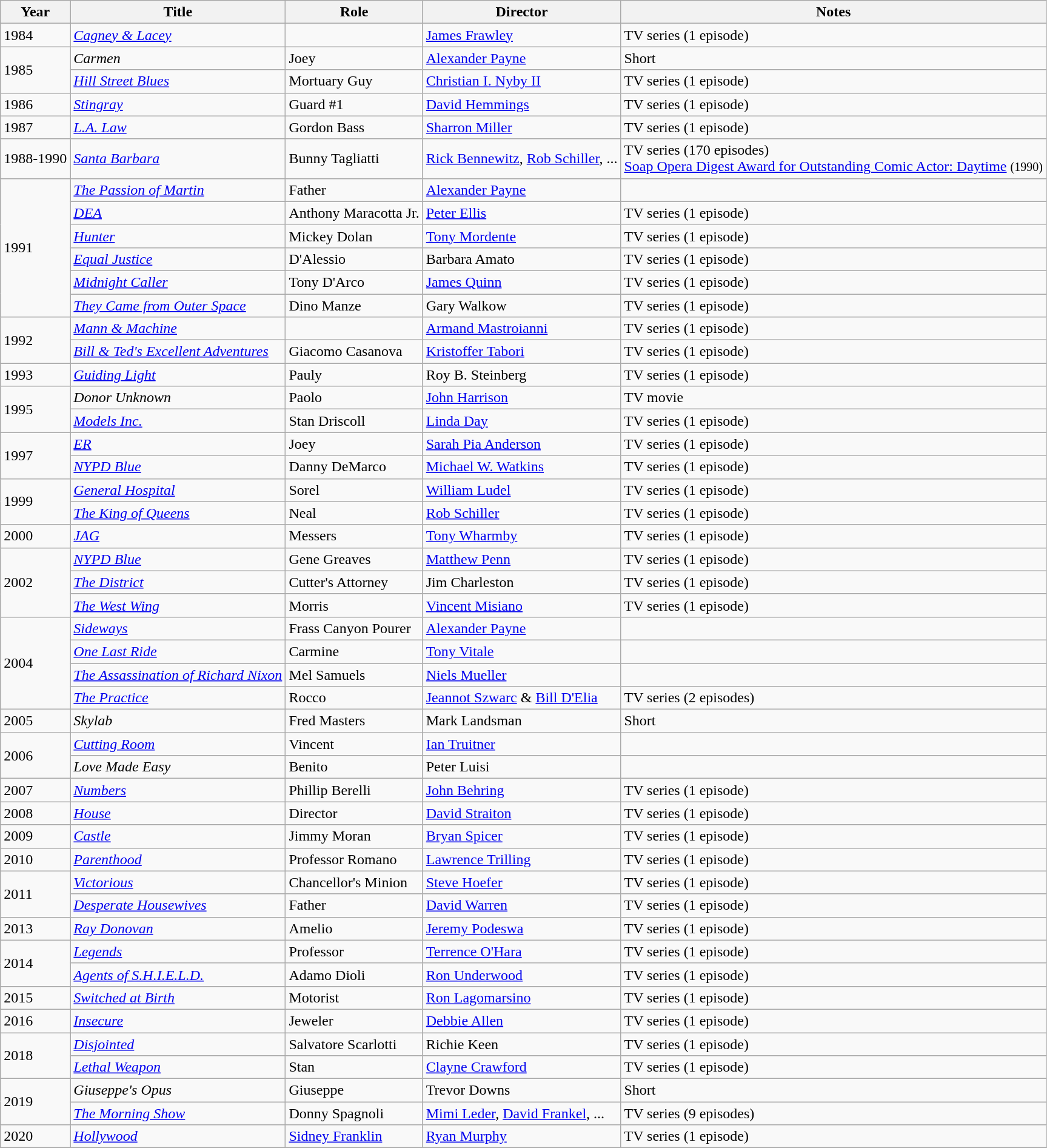<table class="wikitable">
<tr>
<th>Year</th>
<th>Title</th>
<th>Role</th>
<th>Director</th>
<th>Notes</th>
</tr>
<tr>
<td>1984</td>
<td><em><a href='#'>Cagney & Lacey</a></em></td>
<td></td>
<td><a href='#'>James Frawley</a></td>
<td>TV series (1 episode)</td>
</tr>
<tr>
<td rowspan=2>1985</td>
<td><em>Carmen</em></td>
<td>Joey</td>
<td><a href='#'>Alexander Payne</a></td>
<td>Short</td>
</tr>
<tr>
<td><em><a href='#'>Hill Street Blues</a></em></td>
<td>Mortuary Guy</td>
<td><a href='#'>Christian I. Nyby II</a></td>
<td>TV series (1 episode)</td>
</tr>
<tr>
<td>1986</td>
<td><em><a href='#'>Stingray</a></em></td>
<td>Guard #1</td>
<td><a href='#'>David Hemmings</a></td>
<td>TV series (1 episode)</td>
</tr>
<tr>
<td>1987</td>
<td><em><a href='#'>L.A. Law</a></em></td>
<td>Gordon Bass</td>
<td><a href='#'>Sharron Miller</a></td>
<td>TV series (1 episode)</td>
</tr>
<tr>
<td>1988-1990</td>
<td><em><a href='#'>Santa Barbara</a></em></td>
<td>Bunny Tagliatti</td>
<td><a href='#'>Rick Bennewitz</a>, <a href='#'>Rob Schiller</a>, ...</td>
<td>TV series (170 episodes)<br><a href='#'>Soap Opera Digest Award for Outstanding Comic Actor: Daytime</a> <small>(1990)</small></td>
</tr>
<tr>
<td rowspan=6>1991</td>
<td><em><a href='#'>The Passion of Martin</a></em></td>
<td>Father</td>
<td><a href='#'>Alexander Payne</a></td>
<td></td>
</tr>
<tr>
<td><em><a href='#'>DEA</a></em></td>
<td>Anthony Maracotta Jr.</td>
<td><a href='#'>Peter Ellis</a></td>
<td>TV series (1 episode)</td>
</tr>
<tr>
<td><em><a href='#'>Hunter</a></em></td>
<td>Mickey Dolan</td>
<td><a href='#'>Tony Mordente</a></td>
<td>TV series (1 episode)</td>
</tr>
<tr>
<td><em><a href='#'>Equal Justice</a></em></td>
<td>D'Alessio</td>
<td>Barbara Amato</td>
<td>TV series (1 episode)</td>
</tr>
<tr>
<td><em><a href='#'>Midnight Caller</a></em></td>
<td>Tony D'Arco</td>
<td><a href='#'>James Quinn</a></td>
<td>TV series (1 episode)</td>
</tr>
<tr>
<td><em><a href='#'>They Came from Outer Space</a></em></td>
<td>Dino Manze</td>
<td>Gary Walkow</td>
<td>TV series (1 episode)</td>
</tr>
<tr>
<td rowspan=2>1992</td>
<td><em><a href='#'>Mann & Machine</a></em></td>
<td></td>
<td><a href='#'>Armand Mastroianni</a></td>
<td>TV series (1 episode)</td>
</tr>
<tr>
<td><em><a href='#'>Bill & Ted's Excellent Adventures</a></em></td>
<td>Giacomo Casanova</td>
<td><a href='#'>Kristoffer Tabori</a></td>
<td>TV series (1 episode)</td>
</tr>
<tr>
<td>1993</td>
<td><em><a href='#'>Guiding Light</a></em></td>
<td>Pauly</td>
<td>Roy B. Steinberg</td>
<td>TV series (1 episode)</td>
</tr>
<tr>
<td rowspan=2>1995</td>
<td><em>Donor Unknown</em></td>
<td>Paolo</td>
<td><a href='#'>John Harrison</a></td>
<td>TV movie</td>
</tr>
<tr>
<td><em><a href='#'>Models Inc.</a></em></td>
<td>Stan Driscoll</td>
<td><a href='#'>Linda Day</a></td>
<td>TV series (1 episode)</td>
</tr>
<tr>
<td rowspan=2>1997</td>
<td><em><a href='#'>ER</a></em></td>
<td>Joey</td>
<td><a href='#'>Sarah Pia Anderson</a></td>
<td>TV series (1 episode)</td>
</tr>
<tr>
<td><em><a href='#'>NYPD Blue</a></em></td>
<td>Danny DeMarco</td>
<td><a href='#'>Michael W. Watkins</a></td>
<td>TV series (1 episode)</td>
</tr>
<tr>
<td rowspan=2>1999</td>
<td><em><a href='#'>General Hospital</a></em></td>
<td>Sorel</td>
<td><a href='#'>William Ludel</a></td>
<td>TV series (1 episode)</td>
</tr>
<tr>
<td><em><a href='#'>The King of Queens</a></em></td>
<td>Neal</td>
<td><a href='#'>Rob Schiller</a></td>
<td>TV series (1 episode)</td>
</tr>
<tr>
<td>2000</td>
<td><em><a href='#'>JAG</a></em></td>
<td>Messers</td>
<td><a href='#'>Tony Wharmby</a></td>
<td>TV series (1 episode)</td>
</tr>
<tr>
<td rowspan=3>2002</td>
<td><em><a href='#'>NYPD Blue</a></em></td>
<td>Gene Greaves</td>
<td><a href='#'>Matthew Penn</a></td>
<td>TV series (1 episode)</td>
</tr>
<tr>
<td><em><a href='#'>The District</a></em></td>
<td>Cutter's Attorney</td>
<td>Jim Charleston</td>
<td>TV series (1 episode)</td>
</tr>
<tr>
<td><em><a href='#'>The West Wing</a></em></td>
<td>Morris</td>
<td><a href='#'>Vincent Misiano</a></td>
<td>TV series (1 episode)</td>
</tr>
<tr>
<td rowspan=4>2004</td>
<td><em><a href='#'>Sideways</a></em></td>
<td>Frass Canyon Pourer</td>
<td><a href='#'>Alexander Payne</a></td>
<td></td>
</tr>
<tr>
<td><em><a href='#'>One Last Ride</a></em></td>
<td>Carmine</td>
<td><a href='#'>Tony Vitale</a></td>
<td></td>
</tr>
<tr>
<td><em><a href='#'>The Assassination of Richard Nixon</a></em></td>
<td>Mel Samuels</td>
<td><a href='#'>Niels Mueller</a></td>
<td></td>
</tr>
<tr>
<td><em><a href='#'>The Practice</a></em></td>
<td>Rocco</td>
<td><a href='#'>Jeannot Szwarc</a> & <a href='#'>Bill D'Elia</a></td>
<td>TV series (2 episodes)</td>
</tr>
<tr>
<td>2005</td>
<td><em>Skylab</em></td>
<td>Fred Masters</td>
<td>Mark Landsman</td>
<td>Short</td>
</tr>
<tr>
<td rowspan=2>2006</td>
<td><em><a href='#'>Cutting Room</a></em></td>
<td>Vincent</td>
<td><a href='#'>Ian Truitner</a></td>
<td></td>
</tr>
<tr>
<td><em>Love Made Easy</em></td>
<td>Benito</td>
<td>Peter Luisi</td>
<td></td>
</tr>
<tr>
<td>2007</td>
<td><em><a href='#'>Numbers</a></em></td>
<td>Phillip Berelli</td>
<td><a href='#'>John Behring</a></td>
<td>TV series (1 episode)</td>
</tr>
<tr>
<td>2008</td>
<td><em><a href='#'>House</a></em></td>
<td>Director</td>
<td><a href='#'>David Straiton</a></td>
<td>TV series (1 episode)</td>
</tr>
<tr>
<td>2009</td>
<td><em><a href='#'>Castle</a></em></td>
<td>Jimmy Moran</td>
<td><a href='#'>Bryan Spicer</a></td>
<td>TV series (1 episode)</td>
</tr>
<tr>
<td>2010</td>
<td><em><a href='#'>Parenthood</a></em></td>
<td>Professor Romano</td>
<td><a href='#'>Lawrence Trilling</a></td>
<td>TV series (1 episode)</td>
</tr>
<tr>
<td rowspan=2>2011</td>
<td><em><a href='#'>Victorious</a></em></td>
<td>Chancellor's Minion</td>
<td><a href='#'>Steve Hoefer</a></td>
<td>TV series (1 episode)</td>
</tr>
<tr>
<td><em><a href='#'>Desperate Housewives</a></em></td>
<td>Father</td>
<td><a href='#'>David Warren</a></td>
<td>TV series (1 episode)</td>
</tr>
<tr>
<td>2013</td>
<td><em><a href='#'>Ray Donovan</a></em></td>
<td>Amelio</td>
<td><a href='#'>Jeremy Podeswa</a></td>
<td>TV series (1 episode)</td>
</tr>
<tr>
<td rowspan=2>2014</td>
<td><em><a href='#'>Legends</a></em></td>
<td>Professor</td>
<td><a href='#'>Terrence O'Hara</a></td>
<td>TV series (1 episode)</td>
</tr>
<tr>
<td><em><a href='#'>Agents of S.H.I.E.L.D.</a></em></td>
<td>Adamo Dioli</td>
<td><a href='#'>Ron Underwood</a></td>
<td>TV series (1 episode)</td>
</tr>
<tr>
<td>2015</td>
<td><em><a href='#'>Switched at Birth</a></em></td>
<td>Motorist</td>
<td><a href='#'>Ron Lagomarsino</a></td>
<td>TV series (1 episode)</td>
</tr>
<tr>
<td>2016</td>
<td><em><a href='#'>Insecure</a></em></td>
<td>Jeweler</td>
<td><a href='#'>Debbie Allen</a></td>
<td>TV series (1 episode)</td>
</tr>
<tr>
<td rowspan=2>2018</td>
<td><em><a href='#'>Disjointed</a></em></td>
<td>Salvatore Scarlotti</td>
<td>Richie Keen</td>
<td>TV series (1 episode)</td>
</tr>
<tr>
<td><em><a href='#'>Lethal Weapon</a></em></td>
<td>Stan</td>
<td><a href='#'>Clayne Crawford</a></td>
<td>TV series (1 episode)</td>
</tr>
<tr>
<td rowspan=2>2019</td>
<td><em>Giuseppe's Opus</em></td>
<td>Giuseppe</td>
<td>Trevor Downs</td>
<td>Short</td>
</tr>
<tr>
<td><em><a href='#'>The Morning Show</a></em></td>
<td>Donny Spagnoli</td>
<td><a href='#'>Mimi Leder</a>, <a href='#'>David Frankel</a>, ...</td>
<td>TV series (9 episodes)</td>
</tr>
<tr>
<td>2020</td>
<td><em><a href='#'>Hollywood</a></em></td>
<td><a href='#'>Sidney Franklin</a></td>
<td><a href='#'>Ryan Murphy</a></td>
<td>TV series (1 episode)</td>
</tr>
<tr>
</tr>
</table>
